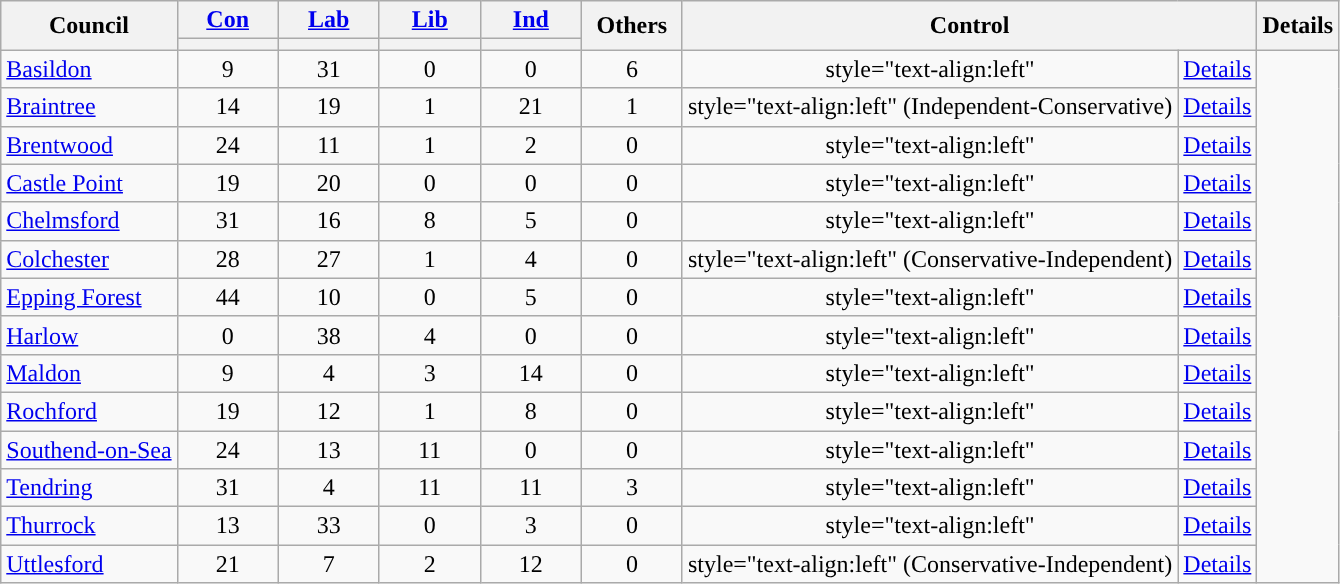<table class="wikitable" style="text-align:center;">
<tr>
<th rowspan=2>Council</th>
<th style="width:60px;"><a href='#'>Con</a></th>
<th style="width:60px;"><a href='#'>Lab</a></th>
<th style="width:60px;"><a href='#'>Lib</a></th>
<th style="width:60px;"><a href='#'>Ind</a></th>
<th style="width:60px;" rowspan=2>Others</th>
<th rowspan=2 colspan=2>Control</th>
<th rowspan=2>Details</th>
</tr>
<tr>
<th style="background:"></th>
<th style="background:"></th>
<th style="background:"></th>
<th style="background:"></th>
</tr>
<tr>
<td style="text-align:left"><a href='#'>Basildon</a></td>
<td>9</td>
<td>31</td>
<td>0</td>
<td>0</td>
<td>6</td>
<td>style="text-align:left" </td>
<td style="text-align:left"><a href='#'>Details</a></td>
</tr>
<tr>
<td style="text-align:left"><a href='#'>Braintree</a></td>
<td>14</td>
<td>19</td>
<td>1</td>
<td>21</td>
<td>1</td>
<td>style="text-align:left"  (Independent-Conservative)</td>
<td style="text-align:left"><a href='#'>Details</a></td>
</tr>
<tr>
<td style="text-align:left"><a href='#'>Brentwood</a></td>
<td>24</td>
<td>11</td>
<td>1</td>
<td>2</td>
<td>0</td>
<td>style="text-align:left" </td>
<td style="text-align:left"><a href='#'>Details</a></td>
</tr>
<tr>
<td style="text-align:left"><a href='#'>Castle Point</a></td>
<td>19</td>
<td>20</td>
<td>0</td>
<td>0</td>
<td>0</td>
<td>style="text-align:left" </td>
<td style="text-align:left"><a href='#'>Details</a></td>
</tr>
<tr>
<td style="text-align:left"><a href='#'>Chelmsford</a></td>
<td>31</td>
<td>16</td>
<td>8</td>
<td>5</td>
<td>0</td>
<td>style="text-align:left" </td>
<td style="text-align:left"><a href='#'>Details</a></td>
</tr>
<tr>
<td style="text-align:left"><a href='#'>Colchester</a></td>
<td>28</td>
<td>27</td>
<td>1</td>
<td>4</td>
<td>0</td>
<td>style="text-align:left"  (Conservative-Independent)</td>
<td style="text-align:left"><a href='#'>Details</a></td>
</tr>
<tr>
<td style="text-align:left"><a href='#'>Epping Forest</a></td>
<td>44</td>
<td>10</td>
<td>0</td>
<td>5</td>
<td>0</td>
<td>style="text-align:left" </td>
<td style="text-align:left"><a href='#'>Details</a></td>
</tr>
<tr>
<td style="text-align:left"><a href='#'>Harlow</a></td>
<td>0</td>
<td>38</td>
<td>4</td>
<td>0</td>
<td>0</td>
<td>style="text-align:left" </td>
<td style="text-align:left"><a href='#'>Details</a></td>
</tr>
<tr>
<td style="text-align:left"><a href='#'>Maldon</a></td>
<td>9</td>
<td>4</td>
<td>3</td>
<td>14</td>
<td>0</td>
<td>style="text-align:left" </td>
<td style="text-align:left"><a href='#'>Details</a></td>
</tr>
<tr>
<td style="text-align:left"><a href='#'>Rochford</a></td>
<td>19</td>
<td>12</td>
<td>1</td>
<td>8</td>
<td>0</td>
<td>style="text-align:left" </td>
<td style="text-align:left"><a href='#'>Details</a></td>
</tr>
<tr>
<td style="text-align:left"><a href='#'>Southend-on-Sea</a></td>
<td>24</td>
<td>13</td>
<td>11</td>
<td>0</td>
<td>0</td>
<td>style="text-align:left" </td>
<td style="text-align:left"><a href='#'>Details</a></td>
</tr>
<tr>
<td style="text-align:left"><a href='#'>Tendring</a></td>
<td>31</td>
<td>4</td>
<td>11</td>
<td>11</td>
<td>3</td>
<td>style="text-align:left" </td>
<td style="text-align:left"><a href='#'>Details</a></td>
</tr>
<tr>
<td style="text-align:left"><a href='#'>Thurrock</a></td>
<td>13</td>
<td>33</td>
<td>0</td>
<td>3</td>
<td>0</td>
<td>style="text-align:left" </td>
<td style="text-align:left"><a href='#'>Details</a></td>
</tr>
<tr>
<td style="text-align:left"><a href='#'>Uttlesford</a></td>
<td>21</td>
<td>7</td>
<td>2</td>
<td>12</td>
<td>0</td>
<td>style="text-align:left"  (Conservative-Independent)</td>
<td style="text-align:left"><a href='#'>Details</a></td>
</tr>
</table>
